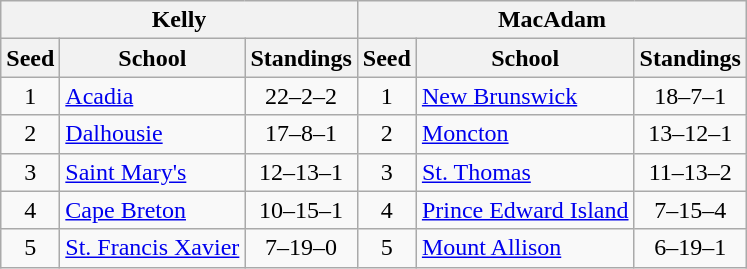<table class="wikitable">
<tr>
<th colspan=3>Kelly</th>
<th colspan=3>MacAdam</th>
</tr>
<tr>
<th>Seed</th>
<th>School</th>
<th>Standings</th>
<th>Seed</th>
<th>School</th>
<th>Standings</th>
</tr>
<tr>
<td align=center>1</td>
<td><a href='#'>Acadia</a></td>
<td align=center>22–2–2</td>
<td align=center>1</td>
<td><a href='#'>New Brunswick</a></td>
<td align=center>18–7–1</td>
</tr>
<tr>
<td align=center>2</td>
<td><a href='#'>Dalhousie</a></td>
<td align=center>17–8–1</td>
<td align=center>2</td>
<td><a href='#'>Moncton</a></td>
<td align=center>13–12–1</td>
</tr>
<tr>
<td align=center>3</td>
<td><a href='#'>Saint Mary's</a></td>
<td align=center>12–13–1</td>
<td align=center>3</td>
<td><a href='#'>St. Thomas</a></td>
<td align=center>11–13–2</td>
</tr>
<tr>
<td align=center>4</td>
<td><a href='#'>Cape Breton</a></td>
<td align=center>10–15–1</td>
<td align=center>4</td>
<td><a href='#'>Prince Edward Island</a></td>
<td align=center>7–15–4</td>
</tr>
<tr>
<td align=center>5</td>
<td><a href='#'>St. Francis Xavier</a></td>
<td align=center>7–19–0</td>
<td align=center>5</td>
<td><a href='#'>Mount Allison</a></td>
<td align=center>6–19–1</td>
</tr>
</table>
